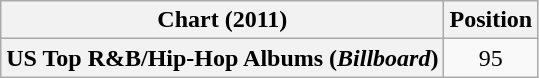<table class="wikitable plainrowheaders" style="text-align:center;">
<tr>
<th scope="col">Chart (2011)</th>
<th scope="col">Position</th>
</tr>
<tr>
<th scope="row">US Top R&B/Hip-Hop Albums (<em>Billboard</em>)</th>
<td style="text-align:center;">95</td>
</tr>
</table>
